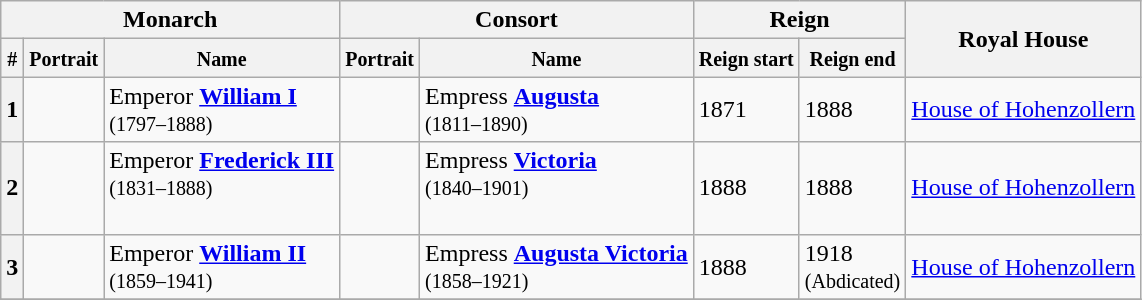<table class="wikitable">
<tr>
<th colspan=3>Monarch</th>
<th colspan=2>Consort</th>
<th colspan=2>Reign</th>
<th rowspan=2>Royal House</th>
</tr>
<tr>
<th><small>#</small></th>
<th><small>Portrait</small></th>
<th><small>Name</small></th>
<th><small>Portrait</small></th>
<th><small>Name</small></th>
<th><small>Reign start</small></th>
<th><small>Reign end</small></th>
</tr>
<tr>
<th>1</th>
<td></td>
<td>Emperor <strong><a href='#'>William I</a></strong><br><small>(1797–1888)</small><br></td>
<td></td>
<td>Empress <strong><a href='#'>Augusta</a></strong><br><small>(1811–1890)</small><br></td>
<td> 1871<br></td>
<td> 1888</td>
<td><a href='#'>House of Hohenzollern</a></td>
</tr>
<tr>
<th>2</th>
<td></td>
<td>Emperor <strong><a href='#'>Frederick III</a></strong><br><small>(1831–1888)</small><br><br></td>
<td></td>
<td>Empress <strong><a href='#'>Victoria</a></strong><br><small>(1840–1901)</small><br><br></td>
<td> 1888</td>
<td> 1888</td>
<td><a href='#'>House of Hohenzollern</a></td>
</tr>
<tr>
<th>3</th>
<td></td>
<td>Emperor <strong><a href='#'>William II</a></strong><br><small>(1859–1941)</small><br></td>
<td></td>
<td>Empress <strong><a href='#'>Augusta Victoria</a></strong><br><small>(1858–1921)</small><br></td>
<td> 1888</td>
<td> 1918 <br><small>(Abdicated)</small></td>
<td><a href='#'>House of Hohenzollern</a></td>
</tr>
<tr>
</tr>
</table>
